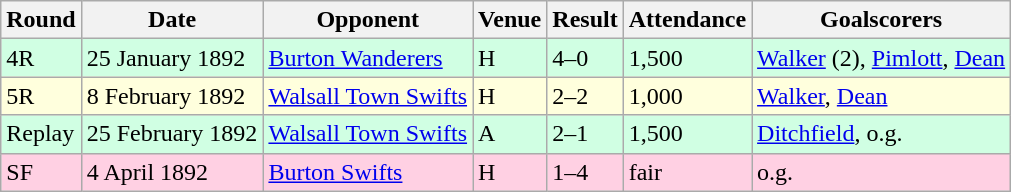<table class="wikitable">
<tr>
<th>Round</th>
<th>Date</th>
<th>Opponent</th>
<th>Venue</th>
<th>Result</th>
<th>Attendance</th>
<th>Goalscorers</th>
</tr>
<tr style="background:#d0ffe3;">
<td>4R</td>
<td>25 January 1892</td>
<td><a href='#'>Burton Wanderers</a></td>
<td>H</td>
<td>4–0</td>
<td>1,500</td>
<td><a href='#'>Walker</a> (2), <a href='#'>Pimlott</a>, <a href='#'>Dean</a></td>
</tr>
<tr style="background:#ffd;">
<td>5R</td>
<td>8 February 1892</td>
<td><a href='#'>Walsall Town Swifts</a></td>
<td>H</td>
<td>2–2</td>
<td>1,000</td>
<td><a href='#'>Walker</a>, <a href='#'>Dean</a></td>
</tr>
<tr style="background:#d0ffe3;">
<td>Replay</td>
<td>25 February 1892</td>
<td><a href='#'>Walsall Town Swifts</a></td>
<td>A</td>
<td>2–1</td>
<td>1,500</td>
<td><a href='#'>Ditchfield</a>, o.g.</td>
</tr>
<tr style="background-color: #ffd0e3;">
<td>SF</td>
<td>4 April 1892</td>
<td><a href='#'>Burton Swifts</a></td>
<td>H</td>
<td>1–4</td>
<td>fair</td>
<td>o.g.</td>
</tr>
</table>
